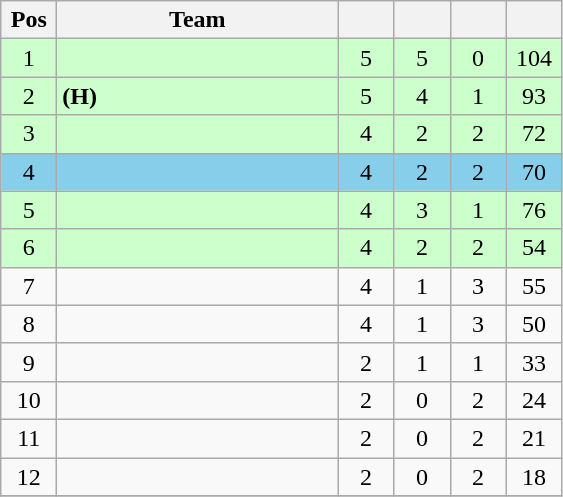<table class="wikitable" style="text-align:center">
<tr>
<th width=30>Pos</th>
<th width=180>Team</th>
<th width=30></th>
<th width=30></th>
<th width=30></th>
<th width=30></th>
</tr>
<tr bgcolor=ccffcc>
<td>1</td>
<td align=left></td>
<td>5</td>
<td>5</td>
<td>0</td>
<td>104</td>
</tr>
<tr bgcolor=ccffcc>
<td>2</td>
<td align=left> <strong>(H)</strong></td>
<td>5</td>
<td>4</td>
<td>1</td>
<td>93</td>
</tr>
<tr bgcolor=ccffcc>
<td>3</td>
<td align=left></td>
<td>4</td>
<td>2</td>
<td>2</td>
<td>72</td>
</tr>
<tr bgcolor=skyblue>
<td>4</td>
<td align=left></td>
<td>4</td>
<td>2</td>
<td>2</td>
<td>70</td>
</tr>
<tr bgcolor=ccffcc>
<td>5</td>
<td align=left></td>
<td>4</td>
<td>3</td>
<td>1</td>
<td>76</td>
</tr>
<tr bgcolor=ccffcc>
<td>6</td>
<td align=left></td>
<td>4</td>
<td>2</td>
<td>2</td>
<td>54</td>
</tr>
<tr>
<td>7</td>
<td align=left></td>
<td>4</td>
<td>1</td>
<td>3</td>
<td>55</td>
</tr>
<tr>
<td>8</td>
<td align=left></td>
<td>4</td>
<td>1</td>
<td>3</td>
<td>50</td>
</tr>
<tr>
<td>9</td>
<td align=left></td>
<td>2</td>
<td>1</td>
<td>1</td>
<td>33</td>
</tr>
<tr>
<td>10</td>
<td align=left></td>
<td>2</td>
<td>0</td>
<td>2</td>
<td>24</td>
</tr>
<tr>
<td>11</td>
<td align=left></td>
<td>2</td>
<td>0</td>
<td>2</td>
<td>21</td>
</tr>
<tr>
<td>12</td>
<td align=left></td>
<td>2</td>
<td>0</td>
<td>2</td>
<td>18</td>
</tr>
<tr>
</tr>
</table>
